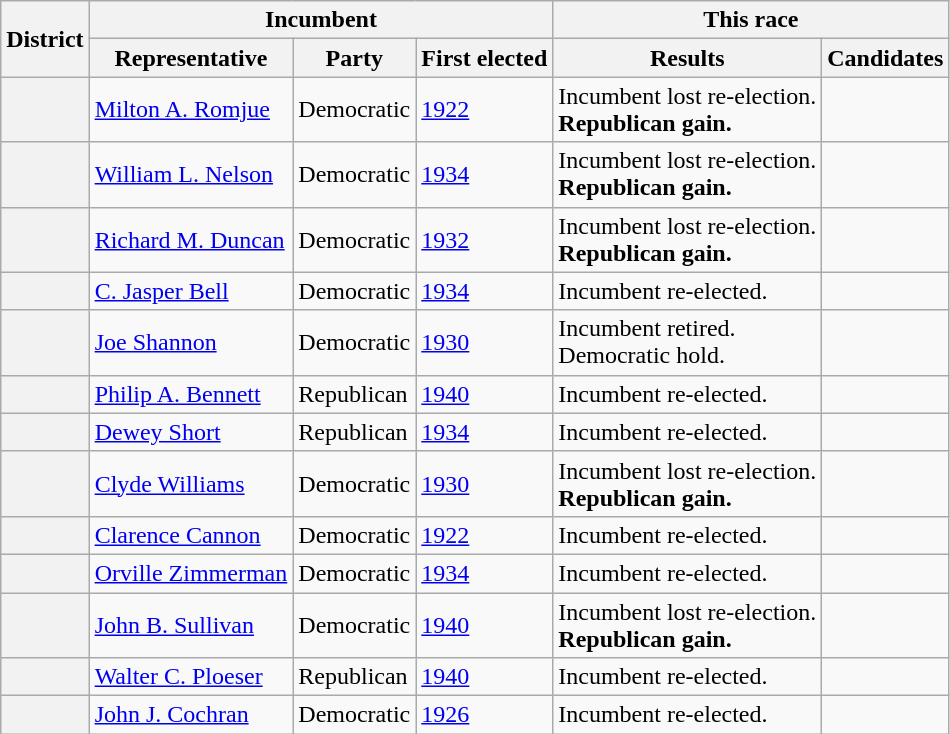<table class=wikitable>
<tr>
<th rowspan=2>District</th>
<th colspan=3>Incumbent</th>
<th colspan=2>This race</th>
</tr>
<tr>
<th>Representative</th>
<th>Party</th>
<th>First elected</th>
<th>Results</th>
<th>Candidates</th>
</tr>
<tr>
<th></th>
<td><a href='#'>Milton A. Romjue</a></td>
<td>Democratic</td>
<td><a href='#'>1922</a></td>
<td>Incumbent lost re-election.<br><strong>Republican gain.</strong></td>
<td nowrap></td>
</tr>
<tr>
<th></th>
<td><a href='#'>William L. Nelson</a></td>
<td>Democratic</td>
<td><a href='#'>1934</a></td>
<td>Incumbent lost re-election.<br><strong>Republican gain.</strong></td>
<td nowrap></td>
</tr>
<tr>
<th></th>
<td><a href='#'>Richard M. Duncan</a></td>
<td>Democratic</td>
<td><a href='#'>1932</a></td>
<td>Incumbent lost re-election.<br><strong>Republican gain.</strong></td>
<td nowrap></td>
</tr>
<tr>
<th></th>
<td><a href='#'>C. Jasper Bell</a></td>
<td>Democratic</td>
<td><a href='#'>1934</a></td>
<td>Incumbent re-elected.</td>
<td nowrap></td>
</tr>
<tr>
<th></th>
<td><a href='#'>Joe Shannon</a></td>
<td>Democratic</td>
<td><a href='#'>1930</a></td>
<td>Incumbent retired.<br>Democratic hold.</td>
<td nowrap></td>
</tr>
<tr>
<th></th>
<td><a href='#'>Philip A. Bennett</a></td>
<td>Republican</td>
<td><a href='#'>1940</a></td>
<td>Incumbent re-elected.</td>
<td nowrap></td>
</tr>
<tr>
<th></th>
<td><a href='#'>Dewey Short</a></td>
<td>Republican</td>
<td><a href='#'>1934</a></td>
<td>Incumbent re-elected.</td>
<td nowrap></td>
</tr>
<tr>
<th></th>
<td><a href='#'>Clyde Williams</a></td>
<td>Democratic</td>
<td><a href='#'>1930</a></td>
<td>Incumbent lost re-election.<br><strong>Republican gain.</strong></td>
<td nowrap></td>
</tr>
<tr>
<th></th>
<td><a href='#'>Clarence Cannon</a></td>
<td>Democratic</td>
<td><a href='#'>1922</a></td>
<td>Incumbent re-elected.</td>
<td nowrap></td>
</tr>
<tr>
<th></th>
<td><a href='#'>Orville Zimmerman</a></td>
<td>Democratic</td>
<td><a href='#'>1934</a></td>
<td>Incumbent re-elected.</td>
<td nowrap></td>
</tr>
<tr>
<th></th>
<td><a href='#'>John B. Sullivan</a></td>
<td>Democratic</td>
<td><a href='#'>1940</a></td>
<td>Incumbent lost re-election.<br><strong>Republican gain.</strong></td>
<td nowrap></td>
</tr>
<tr>
<th></th>
<td><a href='#'>Walter C. Ploeser</a></td>
<td>Republican</td>
<td><a href='#'>1940</a></td>
<td>Incumbent re-elected.</td>
<td nowrap></td>
</tr>
<tr>
<th></th>
<td><a href='#'>John J. Cochran</a></td>
<td>Democratic</td>
<td><a href='#'>1926</a></td>
<td>Incumbent re-elected.</td>
<td nowrap></td>
</tr>
</table>
